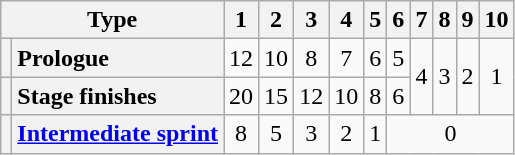<table class="wikitable plainrowheaders floatleft" style="text-align: center;">
<tr>
<th scope="col" colspan="2">Type</th>
<th scope="col">1</th>
<th scope="col">2</th>
<th scope="col">3</th>
<th scope="col">4</th>
<th scope="col">5</th>
<th scope="col">6</th>
<th scope="col">7</th>
<th scope="col">8</th>
<th scope="col">9</th>
<th scope="col">10</th>
</tr>
<tr>
<th scope="row"></th>
<th scope="row" style="text-align:left;">Prologue</th>
<td>12</td>
<td>10</td>
<td>8</td>
<td>7</td>
<td>6</td>
<td>5</td>
<td rowspan="2">4</td>
<td rowspan="2">3</td>
<td rowspan="2">2</td>
<td rowspan="2">1</td>
</tr>
<tr>
<th scope="row"></th>
<th scope="row" style="text-align:left;">Stage finishes</th>
<td>20</td>
<td>15</td>
<td>12</td>
<td>10</td>
<td>8</td>
<td>6</td>
</tr>
<tr>
<th scope="row"></th>
<th scope="row" style="text-align:left;"><a href='#'>Intermediate sprint</a></th>
<td>8</td>
<td>5</td>
<td>3</td>
<td>2</td>
<td>1</td>
<td colspan="5">0</td>
</tr>
</table>
